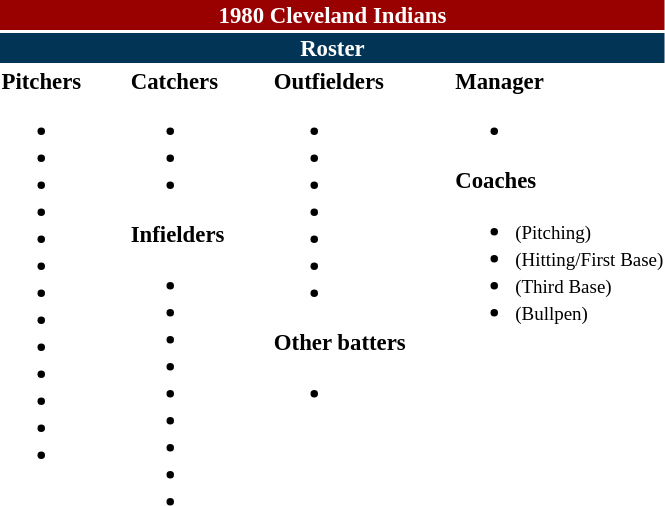<table class="toccolours" style="font-size: 95%;">
<tr>
<th colspan="10" style="background-color: #990000; color: white; text-align: center;">1980 Cleveland Indians</th>
</tr>
<tr>
<td colspan="10" style="background-color: #023456; color: white; text-align: center;"><strong>Roster</strong></td>
</tr>
<tr>
<td valign="top"><strong>Pitchers</strong><br><ul><li></li><li></li><li></li><li></li><li></li><li></li><li></li><li></li><li></li><li></li><li></li><li></li><li></li></ul></td>
<td width="25px"></td>
<td valign="top"><strong>Catchers</strong><br><ul><li></li><li></li><li></li></ul><strong>Infielders</strong><ul><li></li><li></li><li></li><li></li><li></li><li></li><li></li><li></li><li></li></ul></td>
<td width="25px"></td>
<td valign="top"><strong>Outfielders</strong><br><ul><li></li><li></li><li></li><li></li><li></li><li></li><li></li></ul><strong>Other batters</strong><ul><li></li></ul></td>
<td width="25px"></td>
<td valign="top"><strong>Manager</strong><br><ul><li></li></ul><strong>Coaches</strong><ul><li> <small>(Pitching)</small></li><li> <small>(Hitting/First Base)</small></li><li><small>(Third Base)</small></li><li><small>(Bullpen)</small></li></ul></td>
</tr>
</table>
